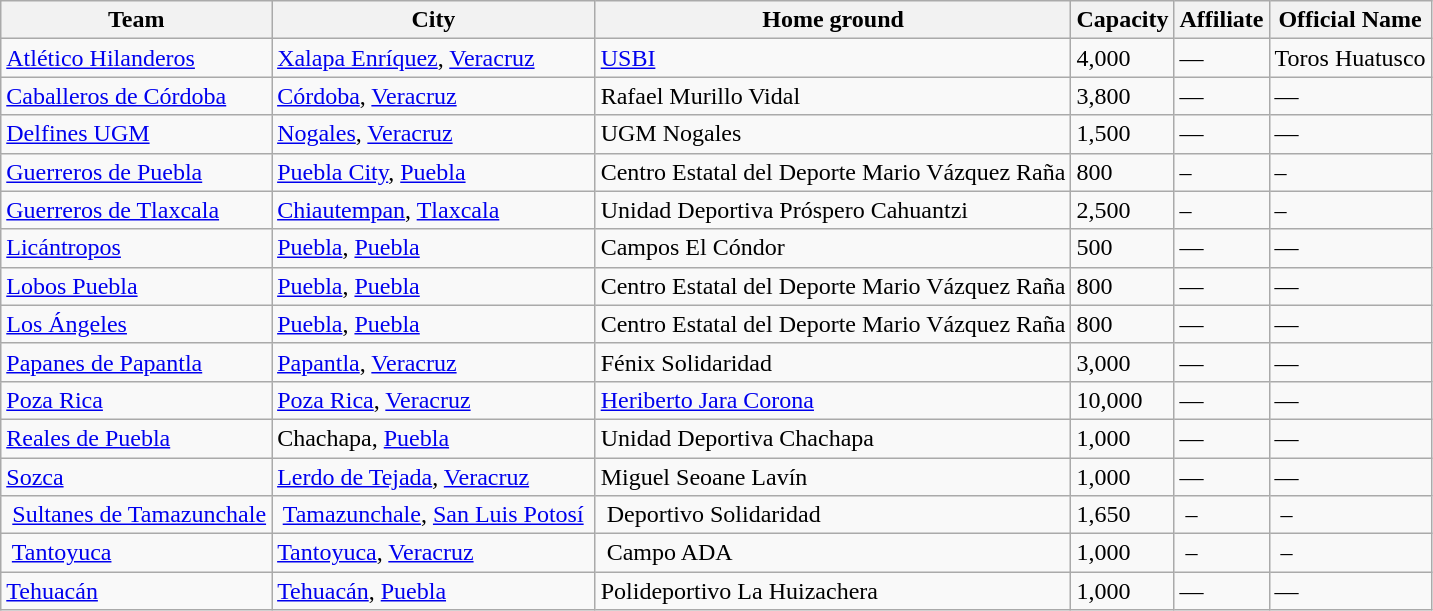<table class="wikitable sortable">
<tr>
<th>Team</th>
<th>City</th>
<th>Home ground</th>
<th>Capacity</th>
<th>Affiliate</th>
<th>Official Name</th>
</tr>
<tr>
<td><a href='#'>Atlético Hilanderos</a></td>
<td><a href='#'>Xalapa Enríquez</a>, <a href='#'>Veracruz</a></td>
<td><a href='#'>USBI</a></td>
<td>4,000</td>
<td>—</td>
<td>Toros Huatusco</td>
</tr>
<tr>
<td><a href='#'>Caballeros de Córdoba</a></td>
<td><a href='#'>Córdoba</a>, <a href='#'>Veracruz</a></td>
<td>Rafael Murillo Vidal</td>
<td>3,800</td>
<td>—</td>
<td>—</td>
</tr>
<tr>
<td><a href='#'>Delfines UGM</a></td>
<td><a href='#'>Nogales</a>, <a href='#'>Veracruz</a></td>
<td>UGM Nogales</td>
<td>1,500</td>
<td>—</td>
<td>—</td>
</tr>
<tr>
<td><a href='#'>Guerreros de Puebla</a></td>
<td><a href='#'>Puebla City</a>, <a href='#'>Puebla</a></td>
<td>Centro Estatal del Deporte Mario Vázquez Raña</td>
<td>800</td>
<td>–</td>
<td>–</td>
</tr>
<tr>
<td><a href='#'>Guerreros de Tlaxcala</a></td>
<td><a href='#'>Chiautempan</a>, <a href='#'>Tlaxcala</a></td>
<td>Unidad Deportiva Próspero Cahuantzi</td>
<td>2,500</td>
<td>–</td>
<td>–</td>
</tr>
<tr>
<td><a href='#'>Licántropos</a></td>
<td><a href='#'>Puebla</a>, <a href='#'>Puebla</a></td>
<td>Campos El Cóndor</td>
<td>500</td>
<td>—</td>
<td>—</td>
</tr>
<tr>
<td><a href='#'>Lobos Puebla</a></td>
<td><a href='#'>Puebla</a>, <a href='#'>Puebla</a></td>
<td>Centro Estatal del Deporte Mario Vázquez Raña</td>
<td>800</td>
<td>—</td>
<td>—</td>
</tr>
<tr>
<td><a href='#'>Los Ángeles</a></td>
<td><a href='#'>Puebla</a>, <a href='#'>Puebla</a></td>
<td>Centro Estatal del Deporte Mario Vázquez Raña</td>
<td>800</td>
<td>—</td>
<td>—</td>
</tr>
<tr>
<td><a href='#'>Papanes de Papantla</a></td>
<td><a href='#'>Papantla</a>, <a href='#'>Veracruz</a></td>
<td>Fénix Solidaridad</td>
<td>3,000</td>
<td>—</td>
<td>—</td>
</tr>
<tr>
<td><a href='#'>Poza Rica</a></td>
<td><a href='#'>Poza Rica</a>, <a href='#'>Veracruz</a></td>
<td><a href='#'>Heriberto Jara Corona</a></td>
<td>10,000</td>
<td>—</td>
<td>—</td>
</tr>
<tr>
<td><a href='#'>Reales de Puebla</a></td>
<td>Chachapa, <a href='#'>Puebla</a></td>
<td>Unidad Deportiva Chachapa</td>
<td>1,000</td>
<td>—</td>
<td>—</td>
</tr>
<tr>
<td><a href='#'>Sozca</a></td>
<td><a href='#'>Lerdo de Tejada</a>, <a href='#'>Veracruz</a></td>
<td>Miguel Seoane Lavín</td>
<td>1,000</td>
<td>—</td>
<td>—</td>
</tr>
<tr>
<td> <a href='#'>Sultanes de Tamazunchale</a></td>
<td> <a href='#'>Tamazunchale</a>, <a href='#'>San Luis Potosí</a> </td>
<td> Deportivo Solidaridad</td>
<td>1,650</td>
<td> – </td>
<td> –</td>
</tr>
<tr>
<td> <a href='#'>Tantoyuca</a> </td>
<td><a href='#'>Tantoyuca</a>, <a href='#'>Veracruz</a> </td>
<td> Campo ADA</td>
<td>1,000</td>
<td> – </td>
<td> –</td>
</tr>
<tr>
<td><a href='#'>Tehuacán</a></td>
<td><a href='#'>Tehuacán</a>, <a href='#'>Puebla</a></td>
<td>Polideportivo La Huizachera</td>
<td>1,000</td>
<td>—</td>
<td>—</td>
</tr>
</table>
